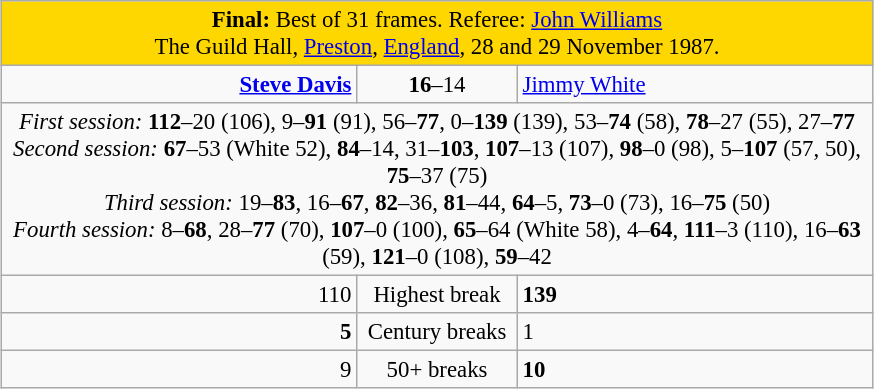<table class="wikitable" style="font-size: 95%; margin: 1em auto 1em auto;">
<tr>
<td colspan="3" align="center" bgcolor="#ffd700"><strong>Final:</strong> Best of 31 frames. Referee: <a href='#'>John Williams</a><br>The Guild Hall, <a href='#'>Preston</a>, <a href='#'>England</a>, 28 and 29 November 1987.</td>
</tr>
<tr>
<td width="230" align="right"><strong><a href='#'>Steve Davis</a></strong><br></td>
<td width="100" align="center"><strong>16</strong>–14</td>
<td width="230"><a href='#'>Jimmy White</a><br></td>
</tr>
<tr>
<td colspan="3" align="center" style="font-size: 100%"><em>First session:</em> <strong>112</strong>–20 (106), 9–<strong>91</strong> (91), 56–<strong>77</strong>, 0–<strong>139</strong> (139), 53–<strong>74</strong> (58), <strong>78</strong>–27 (55), 27–<strong>77</strong><br><em>Second session:</em> <strong>67</strong>–53 (White 52), <strong>84</strong>–14, 31–<strong>103</strong>, <strong>107</strong>–13 (107), <strong>98</strong>–0 (98), 5–<strong>107</strong> (57, 50), <strong>75</strong>–37 (75)<br><em>Third session:</em> 19–<strong>83</strong>, 16–<strong>67</strong>, <strong>82</strong>–36, <strong>81</strong>–44, <strong>64</strong>–5, <strong>73</strong>–0 (73), 16–<strong>75</strong> (50)<br><em>Fourth session:</em> 8–<strong>68</strong>, 28–<strong>77</strong> (70), <strong>107</strong>–0 (100), <strong>65</strong>–64 (White 58), 4–<strong>64</strong>, <strong>111</strong>–3 (110), 16–<strong>63</strong> (59), <strong>121</strong>–0 (108), <strong>59</strong>–42</td>
</tr>
<tr>
<td align="right">110</td>
<td align="center">Highest break</td>
<td><strong>139</strong></td>
</tr>
<tr>
<td align="right"><strong>5</strong></td>
<td align="center">Century breaks</td>
<td>1</td>
</tr>
<tr>
<td align="right">9</td>
<td align="center">50+ breaks</td>
<td><strong>10</strong></td>
</tr>
</table>
